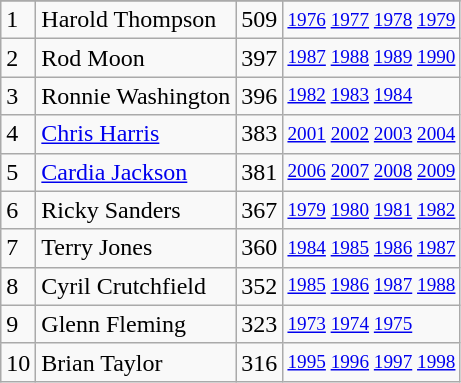<table class="wikitable">
<tr>
</tr>
<tr>
<td>1</td>
<td>Harold Thompson</td>
<td>509</td>
<td style="font-size:80%;"><a href='#'>1976</a> <a href='#'>1977</a> <a href='#'>1978</a> <a href='#'>1979</a></td>
</tr>
<tr>
<td>2</td>
<td>Rod Moon</td>
<td>397</td>
<td style="font-size:80%;"><a href='#'>1987</a> <a href='#'>1988</a> <a href='#'>1989</a> <a href='#'>1990</a></td>
</tr>
<tr>
<td>3</td>
<td>Ronnie Washington</td>
<td>396</td>
<td style="font-size:80%;"><a href='#'>1982</a> <a href='#'>1983</a> <a href='#'>1984</a></td>
</tr>
<tr>
<td>4</td>
<td><a href='#'>Chris Harris</a></td>
<td>383</td>
<td style="font-size:80%;"><a href='#'>2001</a> <a href='#'>2002</a> <a href='#'>2003</a> <a href='#'>2004</a></td>
</tr>
<tr>
<td>5</td>
<td><a href='#'>Cardia Jackson</a></td>
<td>381</td>
<td style="font-size:80%;"><a href='#'>2006</a> <a href='#'>2007</a> <a href='#'>2008</a> <a href='#'>2009</a></td>
</tr>
<tr>
<td>6</td>
<td>Ricky Sanders</td>
<td>367</td>
<td style="font-size:80%;"><a href='#'>1979</a> <a href='#'>1980</a> <a href='#'>1981</a> <a href='#'>1982</a></td>
</tr>
<tr>
<td>7</td>
<td>Terry Jones</td>
<td>360</td>
<td style="font-size:80%;"><a href='#'>1984</a> <a href='#'>1985</a> <a href='#'>1986</a> <a href='#'>1987</a></td>
</tr>
<tr>
<td>8</td>
<td>Cyril Crutchfield</td>
<td>352</td>
<td style="font-size:80%;"><a href='#'>1985</a> <a href='#'>1986</a> <a href='#'>1987</a> <a href='#'>1988</a></td>
</tr>
<tr>
<td>9</td>
<td>Glenn Fleming</td>
<td>323</td>
<td style="font-size:80%;"><a href='#'>1973</a> <a href='#'>1974</a> <a href='#'>1975</a></td>
</tr>
<tr>
<td>10</td>
<td>Brian Taylor</td>
<td>316</td>
<td style="font-size:80%;"><a href='#'>1995</a> <a href='#'>1996</a> <a href='#'>1997</a> <a href='#'>1998</a></td>
</tr>
</table>
